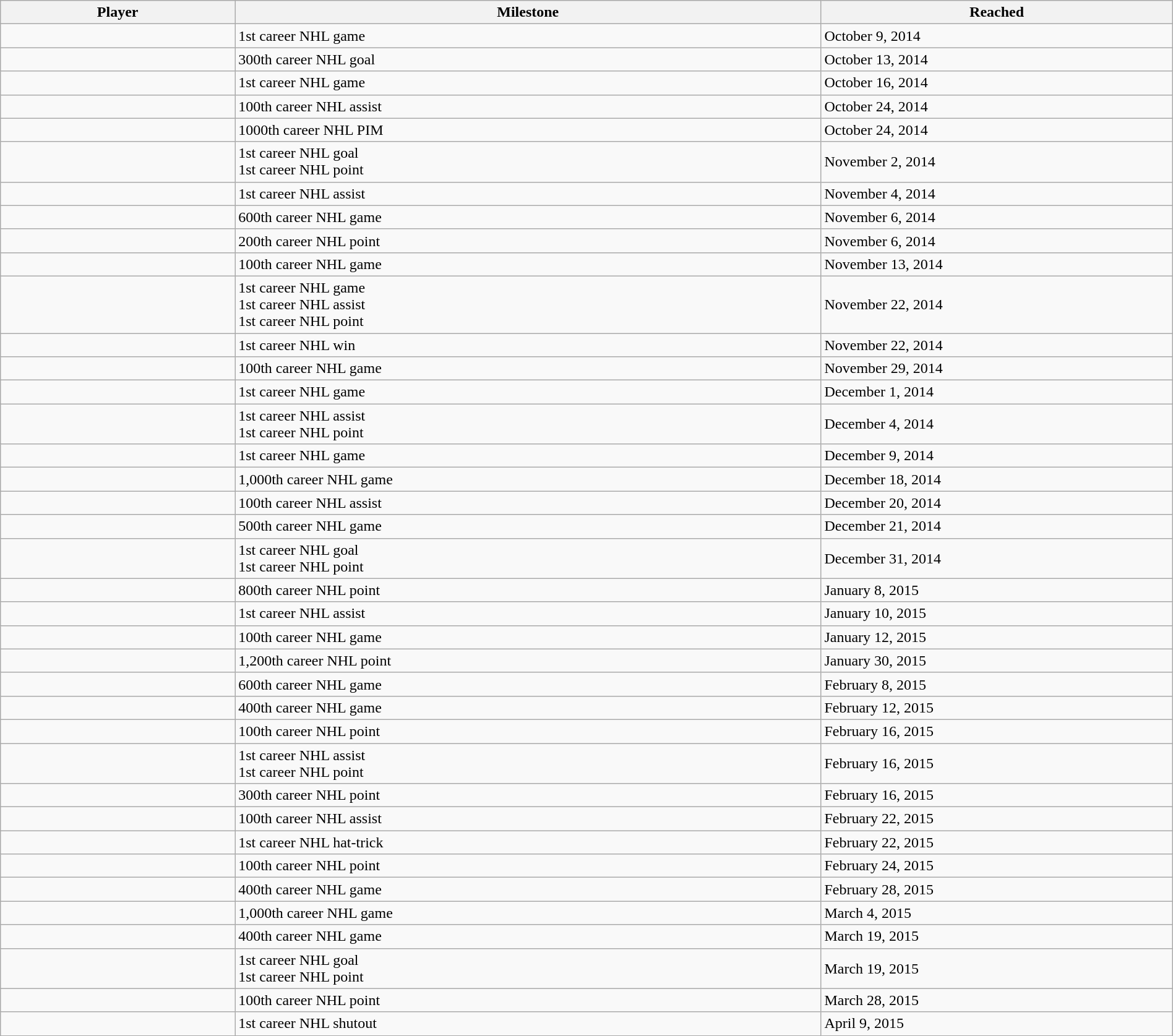<table class="wikitable sortable" style="width:100%;">
<tr align=center>
<th style="width:20%;">Player</th>
<th style="width:50%;">Milestone</th>
<th style="width:30%;" data-sort-type="date">Reached</th>
</tr>
<tr>
<td></td>
<td>1st career NHL game</td>
<td>October 9, 2014</td>
</tr>
<tr>
<td></td>
<td>300th career NHL goal</td>
<td>October 13, 2014</td>
</tr>
<tr>
<td></td>
<td>1st career NHL game</td>
<td>October 16, 2014</td>
</tr>
<tr>
<td></td>
<td>100th career NHL assist</td>
<td>October 24, 2014</td>
</tr>
<tr>
<td></td>
<td>1000th career NHL PIM</td>
<td>October 24, 2014</td>
</tr>
<tr>
<td></td>
<td>1st career NHL goal<br>1st career NHL point</td>
<td>November 2, 2014</td>
</tr>
<tr>
<td></td>
<td>1st career NHL assist</td>
<td>November 4, 2014</td>
</tr>
<tr>
<td></td>
<td>600th career NHL game</td>
<td>November 6, 2014</td>
</tr>
<tr>
<td></td>
<td>200th career NHL point</td>
<td>November 6, 2014</td>
</tr>
<tr>
<td></td>
<td>100th career NHL game</td>
<td>November 13, 2014</td>
</tr>
<tr>
<td></td>
<td>1st career NHL game<br>1st career NHL assist<br>1st career NHL point</td>
<td>November 22, 2014</td>
</tr>
<tr>
<td></td>
<td>1st career NHL win</td>
<td>November 22, 2014</td>
</tr>
<tr>
<td></td>
<td>100th career NHL game</td>
<td>November 29, 2014</td>
</tr>
<tr>
<td></td>
<td>1st career NHL game</td>
<td>December 1, 2014</td>
</tr>
<tr>
<td></td>
<td>1st career NHL assist<br>1st career NHL point</td>
<td>December 4, 2014</td>
</tr>
<tr>
<td></td>
<td>1st career NHL game</td>
<td>December 9, 2014</td>
</tr>
<tr>
<td></td>
<td>1,000th career NHL game</td>
<td>December 18, 2014</td>
</tr>
<tr>
<td></td>
<td>100th career NHL assist</td>
<td>December 20, 2014</td>
</tr>
<tr>
<td></td>
<td>500th career NHL game</td>
<td>December 21, 2014</td>
</tr>
<tr>
<td></td>
<td>1st career NHL goal<br>1st career NHL point</td>
<td>December 31, 2014</td>
</tr>
<tr>
<td></td>
<td>800th career NHL point</td>
<td>January 8, 2015</td>
</tr>
<tr>
<td></td>
<td>1st career NHL assist</td>
<td>January 10, 2015</td>
</tr>
<tr>
<td></td>
<td>100th career NHL game</td>
<td>January 12, 2015</td>
</tr>
<tr>
<td></td>
<td>1,200th career NHL point</td>
<td>January 30, 2015</td>
</tr>
<tr>
<td></td>
<td>600th career NHL game</td>
<td>February 8, 2015</td>
</tr>
<tr>
<td></td>
<td>400th career NHL game</td>
<td>February 12, 2015</td>
</tr>
<tr>
<td></td>
<td>100th career NHL point</td>
<td>February 16, 2015</td>
</tr>
<tr>
<td></td>
<td>1st career NHL assist<br>1st career NHL point</td>
<td>February 16, 2015</td>
</tr>
<tr>
<td></td>
<td>300th career NHL point</td>
<td>February 16, 2015</td>
</tr>
<tr>
<td></td>
<td>100th career NHL assist</td>
<td>February 22, 2015</td>
</tr>
<tr>
<td></td>
<td>1st career NHL hat-trick</td>
<td>February 22, 2015</td>
</tr>
<tr>
<td></td>
<td>100th career NHL point</td>
<td>February 24, 2015</td>
</tr>
<tr>
<td></td>
<td>400th career NHL game</td>
<td>February 28, 2015</td>
</tr>
<tr>
<td></td>
<td>1,000th career NHL game</td>
<td>March 4, 2015</td>
</tr>
<tr>
<td></td>
<td>400th career NHL game</td>
<td>March 19, 2015</td>
</tr>
<tr>
<td></td>
<td>1st career NHL goal<br>1st career NHL point</td>
<td>March 19, 2015</td>
</tr>
<tr>
<td></td>
<td>100th career NHL point</td>
<td>March 28, 2015</td>
</tr>
<tr>
<td></td>
<td>1st career NHL shutout</td>
<td>April 9, 2015</td>
</tr>
</table>
